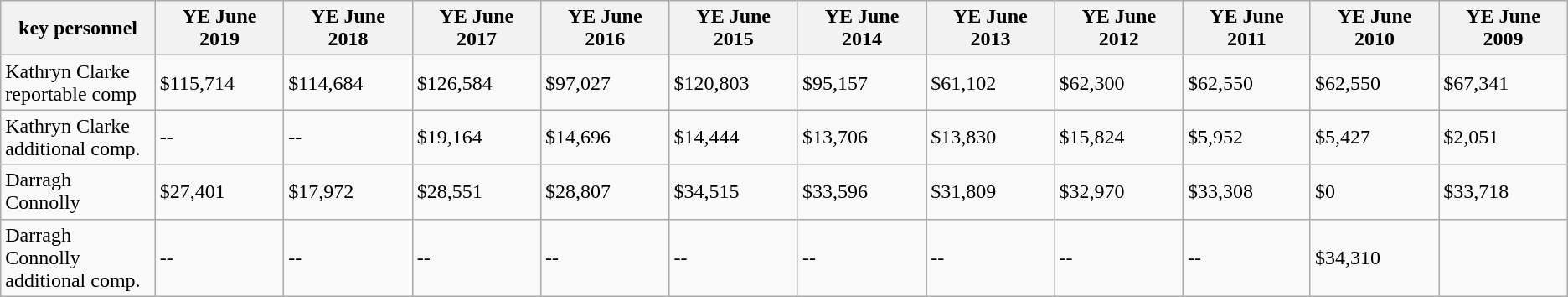<table class="wikitable">
<tr>
<th>key personnel</th>
<th>YE June 2019</th>
<th>YE June 2018</th>
<th>YE June 2017</th>
<th>YE June 2016</th>
<th>YE June 2015</th>
<th>YE June 2014</th>
<th>YE June 2013</th>
<th>YE June 2012</th>
<th>YE June 2011</th>
<th>YE June 2010</th>
<th>YE June 2009</th>
</tr>
<tr>
<td>Kathryn Clarke<br>reportable comp</td>
<td>$115,714</td>
<td>$114,684</td>
<td>$126,584</td>
<td>$97,027</td>
<td>$120,803</td>
<td>$95,157</td>
<td>$61,102</td>
<td>$62,300</td>
<td>$62,550</td>
<td>$62,550</td>
<td>$67,341</td>
</tr>
<tr>
<td>Kathryn Clarke<br>additional comp.</td>
<td>--</td>
<td>--</td>
<td>$19,164</td>
<td>$14,696</td>
<td>$14,444</td>
<td>$13,706</td>
<td>$13,830</td>
<td>$15,824</td>
<td>$5,952</td>
<td>$5,427</td>
<td>$2,051</td>
</tr>
<tr>
<td>Darragh Connolly</td>
<td>$27,401</td>
<td>$17,972</td>
<td>$28,551</td>
<td>$28,807</td>
<td>$34,515</td>
<td>$33,596</td>
<td>$31,809</td>
<td>$32,970</td>
<td>$33,308</td>
<td>$0</td>
<td>$33,718</td>
</tr>
<tr>
<td>Darragh Connolly<br>additional comp.</td>
<td>--</td>
<td>--</td>
<td>--</td>
<td>--</td>
<td>--</td>
<td>--</td>
<td>--</td>
<td>--</td>
<td>--</td>
<td>$34,310</td>
<td></td>
</tr>
</table>
